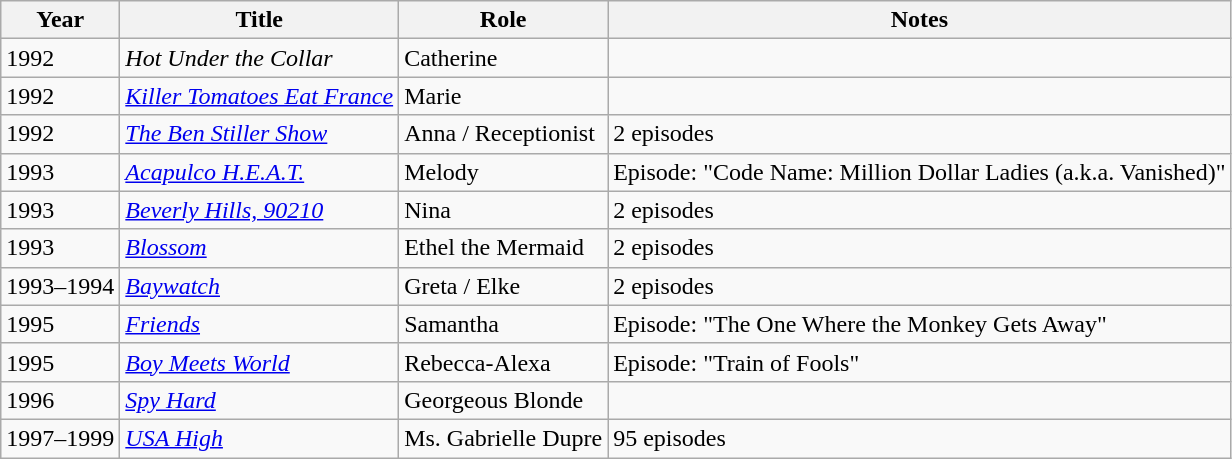<table class="wikitable">
<tr>
<th>Year</th>
<th>Title</th>
<th>Role</th>
<th>Notes</th>
</tr>
<tr>
<td>1992</td>
<td><em>Hot Under the Collar</em></td>
<td>Catherine</td>
<td></td>
</tr>
<tr>
<td>1992</td>
<td><em><a href='#'>Killer Tomatoes Eat France</a></em></td>
<td>Marie</td>
<td></td>
</tr>
<tr>
<td>1992</td>
<td><em><a href='#'>The Ben Stiller Show</a></em></td>
<td>Anna / Receptionist</td>
<td>2 episodes</td>
</tr>
<tr>
<td>1993</td>
<td><em><a href='#'>Acapulco H.E.A.T.</a></em></td>
<td>Melody</td>
<td>Episode: "Code Name: Million Dollar Ladies (a.k.a. Vanished)"</td>
</tr>
<tr>
<td>1993</td>
<td><em><a href='#'>Beverly Hills, 90210</a></em></td>
<td>Nina</td>
<td>2 episodes</td>
</tr>
<tr>
<td>1993</td>
<td><em><a href='#'>Blossom</a></em></td>
<td>Ethel the Mermaid</td>
<td>2 episodes</td>
</tr>
<tr>
<td>1993–1994</td>
<td><em><a href='#'>Baywatch</a></em></td>
<td>Greta / Elke</td>
<td>2 episodes</td>
</tr>
<tr>
<td>1995</td>
<td><em><a href='#'>Friends</a></em></td>
<td>Samantha</td>
<td>Episode: "The One Where the Monkey Gets Away"</td>
</tr>
<tr>
<td>1995</td>
<td><em><a href='#'>Boy Meets World</a></em></td>
<td>Rebecca-Alexa</td>
<td>Episode: "Train of Fools"</td>
</tr>
<tr>
<td>1996</td>
<td><em><a href='#'>Spy Hard</a></em></td>
<td>Georgeous Blonde</td>
<td></td>
</tr>
<tr>
<td>1997–1999</td>
<td><em><a href='#'>USA High</a></em></td>
<td>Ms. Gabrielle Dupre</td>
<td>95 episodes</td>
</tr>
</table>
